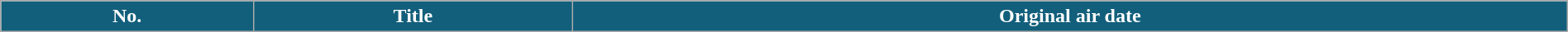<table class="wikitable plainrowheaders" style="width: 100%; margin-right: 0;">
<tr style="color:white;">
<th style="background:#125F7B;">No.</th>
<th style="background:#125F7B;">Title</th>
<th style="background:#125F7B;">Original air date<br>























































































</th>
</tr>
</table>
